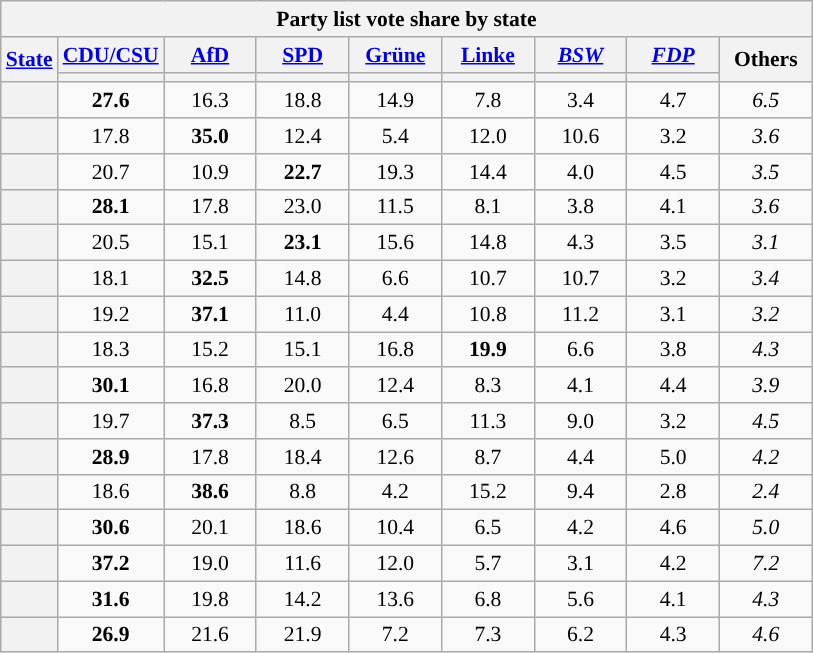<table class="wikitable sortable" style="text-align:center; font-size: 0.9em;">
<tr>
<th colspan="9">Party list vote share by state</th>
</tr>
<tr>
<th class="wikitable sortable" rowspan="2"><a href='#'>State</a></th>
<th class="wikitable sortable" style="width:55px;"><a href='#'>CDU/CSU</a></th>
<th class="wikitable sortable" style="width:55px;"><a href='#'>AfD</a></th>
<th class="wikitable sortable" style="width:55px;"><a href='#'>SPD</a></th>
<th class="wikitable sortable" style="width:55px;"><a href='#'>Grüne</a></th>
<th class="wikitable sortable" style="width:55px;"><a href='#'>Linke</a></th>
<th class="wikitable sortable" style="width:55px;"><em><a href='#'>BSW</a></em></th>
<th class="wikitable sortable" style="width:55px;"><em><a href='#'>FDP</a></em></th>
<th class="wikitable sortable" style="width:55px;" rowspan="2">Others</th>
</tr>
<tr>
<th style="background:"></th>
<th style="background:"></th>
<th style="background:"></th>
<th style="background:"></th>
<th style="background:"></th>
<th style="background:"></th>
<th style="background:"></th>
</tr>
<tr>
<th style="text-align: left;"></th>
<td><strong>27.6</strong></td>
<td>16.3</td>
<td>18.8</td>
<td>14.9</td>
<td>7.8</td>
<td>3.4</td>
<td>4.7</td>
<td><em>6.5</em></td>
</tr>
<tr>
<th style="text-align: left;"></th>
<td>17.8</td>
<td><strong>35.0</strong></td>
<td>12.4</td>
<td>5.4</td>
<td>12.0</td>
<td>10.6</td>
<td>3.2</td>
<td><em>3.6</em></td>
</tr>
<tr>
<th style="text-align: left;"></th>
<td>20.7</td>
<td>10.9</td>
<td><strong>22.7</strong></td>
<td>19.3</td>
<td>14.4</td>
<td>4.0</td>
<td>4.5</td>
<td><em>3.5</em></td>
</tr>
<tr>
<th style="text-align: left;"></th>
<td><strong>28.1</strong></td>
<td>17.8</td>
<td>23.0</td>
<td>11.5</td>
<td>8.1</td>
<td>3.8</td>
<td>4.1</td>
<td><em>3.6</em></td>
</tr>
<tr>
<th style="text-align: left;"></th>
<td>20.5</td>
<td>15.1</td>
<td><strong>23.1</strong></td>
<td>15.6</td>
<td>14.8</td>
<td>4.3</td>
<td>3.5</td>
<td><em>3.1</em></td>
</tr>
<tr>
<th style="text-align: left;"></th>
<td>18.1</td>
<td><strong>32.5</strong></td>
<td>14.8</td>
<td>6.6</td>
<td>10.7</td>
<td>10.7</td>
<td>3.2</td>
<td><em>3.4</em></td>
</tr>
<tr>
<th style="text-align: left;"></th>
<td>19.2</td>
<td><strong>37.1</strong></td>
<td>11.0</td>
<td>4.4</td>
<td>10.8</td>
<td>11.2</td>
<td>3.1</td>
<td><em>3.2</em></td>
</tr>
<tr>
<th style="text-align: left;"></th>
<td>18.3</td>
<td>15.2</td>
<td>15.1</td>
<td>16.8</td>
<td><strong>19.9</strong></td>
<td>6.6</td>
<td>3.8</td>
<td><em>4.3</em></td>
</tr>
<tr>
<th style="text-align: left;"></th>
<td><strong>30.1</strong></td>
<td>16.8</td>
<td>20.0</td>
<td>12.4</td>
<td>8.3</td>
<td>4.1</td>
<td>4.4</td>
<td><em>3.9</em></td>
</tr>
<tr>
<th style="text-align: left;"></th>
<td>19.7</td>
<td><strong>37.3</strong></td>
<td>8.5</td>
<td>6.5</td>
<td>11.3</td>
<td>9.0</td>
<td>3.2</td>
<td><em>4.5</em></td>
</tr>
<tr>
<th style="text-align: left;"></th>
<td><strong>28.9</strong></td>
<td>17.8</td>
<td>18.4</td>
<td>12.6</td>
<td>8.7</td>
<td>4.4</td>
<td>5.0</td>
<td><em>4.2</em></td>
</tr>
<tr>
<th style="text-align: left;"></th>
<td>18.6</td>
<td><strong>38.6</strong></td>
<td>8.8</td>
<td>4.2</td>
<td>15.2</td>
<td>9.4</td>
<td>2.8</td>
<td><em>2.4</em></td>
</tr>
<tr>
<th style="text-align: left;"></th>
<td><strong>30.6</strong></td>
<td>20.1</td>
<td>18.6</td>
<td>10.4</td>
<td>6.5</td>
<td>4.2</td>
<td>4.6</td>
<td><em>5.0</em></td>
</tr>
<tr>
<th style="text-align: left;"></th>
<td><strong>37.2</strong></td>
<td>19.0</td>
<td>11.6</td>
<td>12.0</td>
<td>5.7</td>
<td>3.1</td>
<td>4.2</td>
<td><em>7.2</em></td>
</tr>
<tr>
<th style="text-align: left;"></th>
<td><strong>31.6</strong></td>
<td>19.8</td>
<td>14.2</td>
<td>13.6</td>
<td>6.8</td>
<td>5.6</td>
<td>4.1</td>
<td><em>4.3</em></td>
</tr>
<tr>
<th style="text-align: left;"></th>
<td><strong>26.9</strong></td>
<td>21.6</td>
<td>21.9</td>
<td>7.2</td>
<td>7.3</td>
<td>6.2</td>
<td>4.3</td>
<td><em>4.6</em></td>
</tr>
</table>
